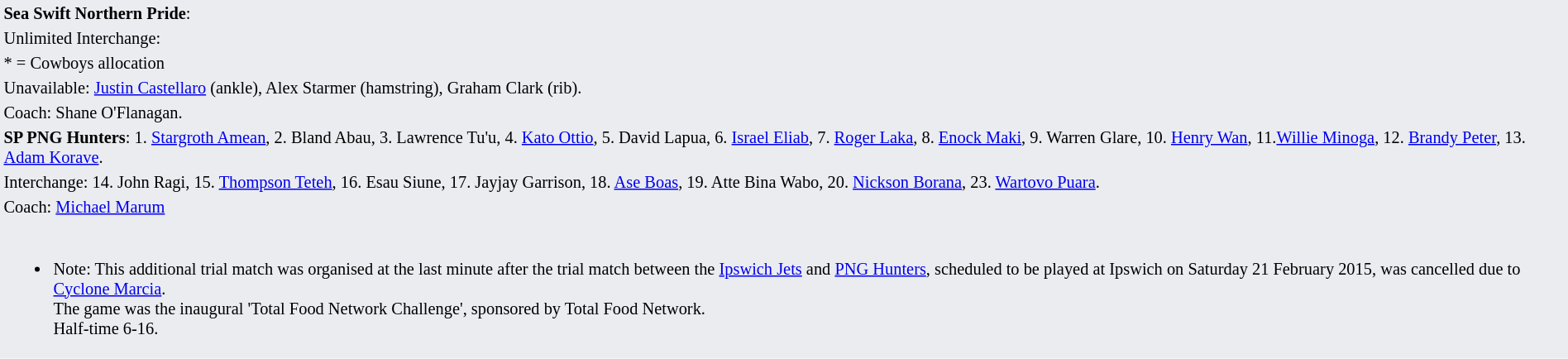<table style="background:#eaecf0; font-size:85%; width:100%;">
<tr>
<td><strong>Sea Swift Northern Pride</strong>:             </td>
</tr>
<tr>
<td>Unlimited Interchange:        </td>
</tr>
<tr>
<td>* = Cowboys allocation</td>
</tr>
<tr>
<td>Unavailable: <a href='#'>Justin Castellaro</a> (ankle), Alex Starmer (hamstring), Graham Clark (rib).</td>
</tr>
<tr>
<td>Coach: Shane O'Flanagan.</td>
</tr>
<tr>
<td><strong>SP PNG Hunters</strong>: 1. <a href='#'>Stargroth Amean</a>, 2. Bland Abau, 3. Lawrence Tu'u, 4. <a href='#'>Kato Ottio</a>, 5. David Lapua, 6. <a href='#'>Israel Eliab</a>, 7. <a href='#'>Roger Laka</a>, 8. <a href='#'>Enock Maki</a>, 9. Warren Glare, 10. <a href='#'>Henry Wan</a>, 11.<a href='#'>Willie Minoga</a>, 12. <a href='#'>Brandy Peter</a>, 13. <a href='#'>Adam Korave</a>.</td>
</tr>
<tr>
<td>Interchange: 14. John Ragi, 15. <a href='#'>Thompson Teteh</a>, 16. Esau Siune, 17. Jayjay Garrison, 18. <a href='#'>Ase Boas</a>, 19. Atte Bina Wabo, 20. <a href='#'>Nickson Borana</a>, 23. <a href='#'>Wartovo Puara</a>.</td>
</tr>
<tr>
<td>Coach: <a href='#'>Michael Marum</a></td>
</tr>
<tr>
<td><br><ul><li>Note: This additional trial match was organised at the last minute after the trial match between the <a href='#'>Ipswich Jets</a> and <a href='#'>PNG Hunters</a>, scheduled to be played at Ipswich on Saturday 21 February 2015, was cancelled due to <a href='#'>Cyclone Marcia</a>.<br>The game was the inaugural 'Total Food Network Challenge', sponsored by Total Food Network.<br>Half-time 6-16.</li></ul></td>
</tr>
</table>
